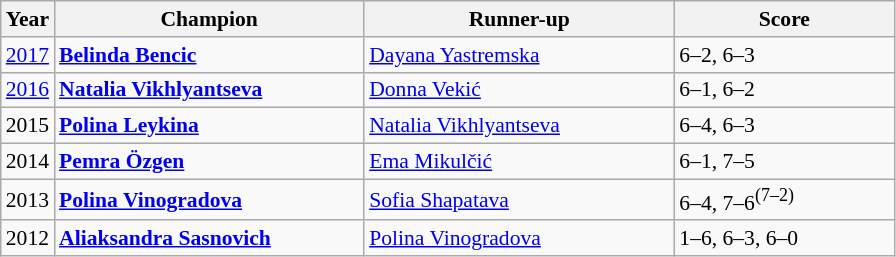<table class="wikitable" style="font-size:90%">
<tr>
<th>Year</th>
<th width="200">Champion</th>
<th width="200">Runner-up</th>
<th width="140">Score</th>
</tr>
<tr>
<td><a href='#'>2017</a></td>
<td> <strong><a href='#'>Belinda Bencic</a></strong></td>
<td> <a href='#'>Dayana Yastremska</a></td>
<td>6–2, 6–3</td>
</tr>
<tr>
<td><a href='#'>2016</a></td>
<td> <strong><a href='#'>Natalia Vikhlyantseva</a></strong></td>
<td> <a href='#'>Donna Vekić</a></td>
<td>6–1, 6–2</td>
</tr>
<tr>
<td>2015</td>
<td> <strong><a href='#'>Polina Leykina</a></strong></td>
<td> <a href='#'>Natalia Vikhlyantseva</a></td>
<td>6–4, 6–3</td>
</tr>
<tr>
<td>2014</td>
<td> <strong><a href='#'>Pemra Özgen</a></strong></td>
<td> <a href='#'>Ema Mikulčić</a></td>
<td>6–1, 7–5</td>
</tr>
<tr>
<td>2013</td>
<td> <strong><a href='#'>Polina Vinogradova</a></strong></td>
<td> <a href='#'>Sofia Shapatava</a></td>
<td>6–4, 7–6<sup>(7–2)</sup></td>
</tr>
<tr>
<td>2012</td>
<td> <strong><a href='#'>Aliaksandra Sasnovich</a></strong></td>
<td> <a href='#'>Polina Vinogradova</a></td>
<td>1–6, 6–3, 6–0</td>
</tr>
</table>
